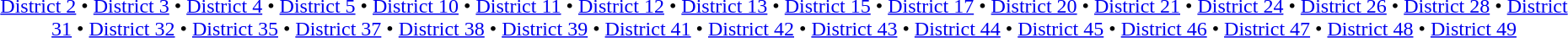<table id=toc class=toc summary=Contents>
<tr>
<td align=center><br><a href='#'>District 2</a> • <a href='#'>District 3</a> • <a href='#'>District 4</a> • <a href='#'>District 5</a> • <a href='#'>District 10</a> • <a href='#'>District 11</a> • <a href='#'>District 12</a> • <a href='#'>District 13</a> • <a href='#'>District 15</a> • <a href='#'>District 17</a> • <a href='#'>District 20</a> • <a href='#'>District 21</a> • <a href='#'>District 24</a> • <a href='#'>District 26</a> • <a href='#'>District 28</a> • <a href='#'>District 31</a> • <a href='#'>District 32</a> • <a href='#'>District 35</a> • <a href='#'>District 37</a> • <a href='#'>District 38</a> • <a href='#'>District 39</a> • <a href='#'>District 41</a> • <a href='#'>District 42</a> • <a href='#'>District 43</a> • <a href='#'>District 44</a> • <a href='#'>District 45</a> • <a href='#'>District 46</a> • <a href='#'>District 47</a> • <a href='#'>District 48</a> • <a href='#'>District 49</a></td>
</tr>
</table>
